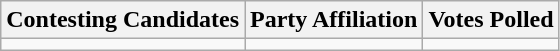<table class="wikitable sortable">
<tr>
<th>Contesting Candidates</th>
<th>Party Affiliation</th>
<th>Votes Polled</th>
</tr>
<tr>
<td></td>
<td></td>
<td></td>
</tr>
</table>
